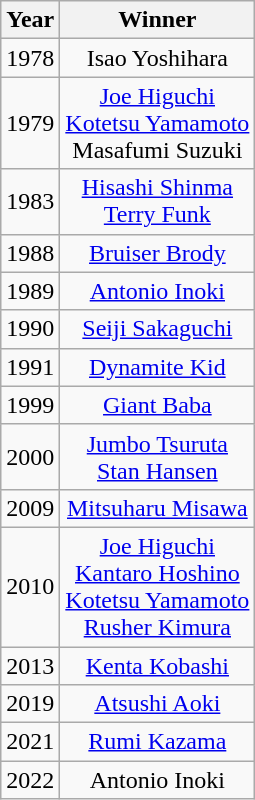<table class="wikitable sortable" style="text-align: center">
<tr>
<th>Year</th>
<th>Winner</th>
</tr>
<tr>
<td>1978</td>
<td>Isao Yoshihara</td>
</tr>
<tr>
<td>1979</td>
<td><a href='#'>Joe Higuchi</a><br><a href='#'>Kotetsu Yamamoto</a><br>Masafumi Suzuki</td>
</tr>
<tr>
<td>1983</td>
<td><a href='#'>Hisashi Shinma</a><br><a href='#'>Terry Funk</a></td>
</tr>
<tr>
<td>1988</td>
<td><a href='#'>Bruiser Brody</a></td>
</tr>
<tr>
<td>1989</td>
<td><a href='#'>Antonio Inoki</a></td>
</tr>
<tr>
<td>1990</td>
<td><a href='#'>Seiji Sakaguchi</a></td>
</tr>
<tr>
<td>1991</td>
<td><a href='#'>Dynamite Kid</a></td>
</tr>
<tr>
<td>1999</td>
<td><a href='#'>Giant Baba</a></td>
</tr>
<tr>
<td>2000</td>
<td><a href='#'>Jumbo Tsuruta</a><br><a href='#'>Stan Hansen</a></td>
</tr>
<tr>
<td>2009</td>
<td><a href='#'>Mitsuharu Misawa</a></td>
</tr>
<tr>
<td>2010</td>
<td><a href='#'>Joe Higuchi</a><br><a href='#'>Kantaro Hoshino</a><br><a href='#'>Kotetsu Yamamoto</a><br><a href='#'>Rusher Kimura</a></td>
</tr>
<tr>
<td>2013</td>
<td><a href='#'>Kenta Kobashi</a></td>
</tr>
<tr>
<td>2019</td>
<td><a href='#'>Atsushi Aoki</a></td>
</tr>
<tr>
<td>2021</td>
<td><a href='#'>Rumi Kazama</a></td>
</tr>
<tr>
<td>2022</td>
<td>Antonio Inoki</td>
</tr>
</table>
